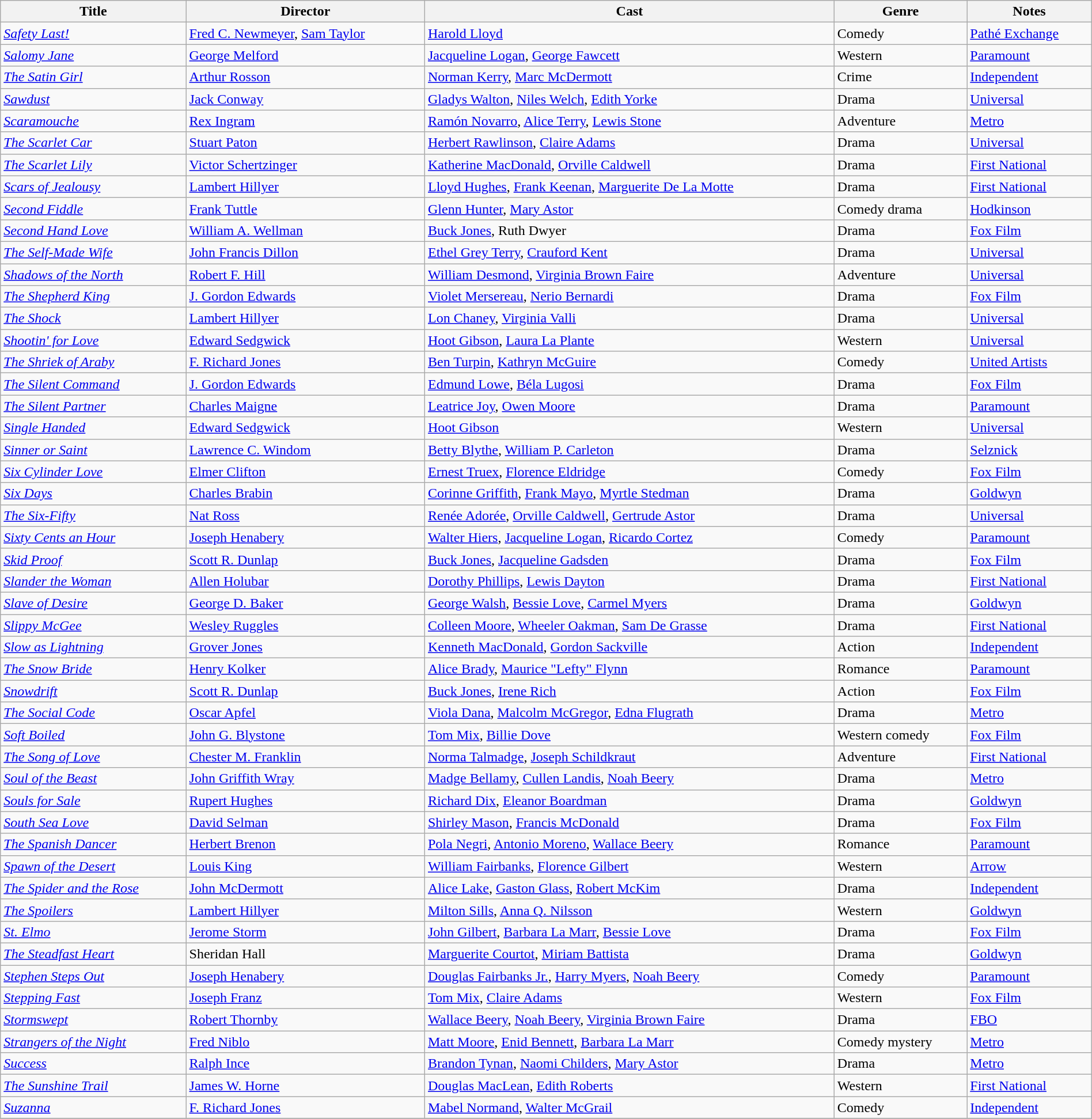<table class="wikitable" width= "100%">
<tr>
<th>Title</th>
<th>Director</th>
<th>Cast</th>
<th>Genre</th>
<th>Notes</th>
</tr>
<tr>
<td><em><a href='#'>Safety Last!</a></em></td>
<td><a href='#'>Fred C. Newmeyer</a>, <a href='#'>Sam Taylor</a></td>
<td><a href='#'>Harold Lloyd</a></td>
<td>Comedy</td>
<td><a href='#'>Pathé Exchange</a></td>
</tr>
<tr>
<td><em><a href='#'>Salomy Jane</a></em></td>
<td><a href='#'>George Melford</a></td>
<td><a href='#'>Jacqueline Logan</a>, <a href='#'>George Fawcett</a></td>
<td>Western</td>
<td><a href='#'>Paramount</a></td>
</tr>
<tr>
<td><em><a href='#'>The Satin Girl</a></em></td>
<td><a href='#'>Arthur Rosson</a></td>
<td><a href='#'>Norman Kerry</a>, <a href='#'>Marc McDermott</a></td>
<td>Crime</td>
<td><a href='#'>Independent</a></td>
</tr>
<tr>
<td><em><a href='#'>Sawdust</a></em></td>
<td><a href='#'>Jack Conway</a></td>
<td><a href='#'>Gladys Walton</a>, <a href='#'>Niles Welch</a>, <a href='#'>Edith Yorke</a></td>
<td>Drama</td>
<td><a href='#'>Universal</a></td>
</tr>
<tr>
<td><em><a href='#'>Scaramouche</a></em></td>
<td><a href='#'>Rex Ingram</a></td>
<td><a href='#'>Ramón Novarro</a>, <a href='#'>Alice Terry</a>, <a href='#'>Lewis Stone</a></td>
<td>Adventure</td>
<td><a href='#'>Metro</a></td>
</tr>
<tr>
<td><em><a href='#'>The Scarlet Car</a></em></td>
<td><a href='#'>Stuart Paton</a></td>
<td><a href='#'>Herbert Rawlinson</a>, <a href='#'>Claire Adams</a></td>
<td>Drama</td>
<td><a href='#'>Universal</a></td>
</tr>
<tr>
<td><em><a href='#'>The Scarlet Lily</a></em></td>
<td><a href='#'>Victor Schertzinger</a></td>
<td><a href='#'>Katherine MacDonald</a>, <a href='#'>Orville Caldwell</a></td>
<td>Drama</td>
<td><a href='#'>First National</a></td>
</tr>
<tr>
<td><em><a href='#'>Scars of Jealousy</a></em></td>
<td><a href='#'>Lambert Hillyer</a></td>
<td><a href='#'>Lloyd Hughes</a>, <a href='#'>Frank Keenan</a>, <a href='#'>Marguerite De La Motte</a></td>
<td>Drama</td>
<td><a href='#'>First National</a></td>
</tr>
<tr>
<td><em><a href='#'>Second Fiddle</a></em></td>
<td><a href='#'>Frank Tuttle</a></td>
<td><a href='#'>Glenn Hunter</a>, <a href='#'>Mary Astor</a></td>
<td>Comedy drama</td>
<td><a href='#'>Hodkinson</a></td>
</tr>
<tr>
<td><em><a href='#'>Second Hand Love</a></em></td>
<td><a href='#'>William A. Wellman</a></td>
<td><a href='#'>Buck Jones</a>, Ruth Dwyer</td>
<td>Drama</td>
<td><a href='#'>Fox Film</a></td>
</tr>
<tr>
<td><em><a href='#'>The Self-Made Wife</a></em></td>
<td><a href='#'>John Francis Dillon</a></td>
<td><a href='#'>Ethel Grey Terry</a>, <a href='#'>Crauford Kent</a></td>
<td>Drama</td>
<td><a href='#'>Universal</a></td>
</tr>
<tr>
<td><em><a href='#'>Shadows of the North</a></em></td>
<td><a href='#'>Robert F. Hill</a></td>
<td><a href='#'>William Desmond</a>, <a href='#'>Virginia Brown Faire</a></td>
<td>Adventure</td>
<td><a href='#'>Universal</a></td>
</tr>
<tr>
<td><em><a href='#'>The Shepherd King</a></em></td>
<td><a href='#'>J. Gordon Edwards</a></td>
<td><a href='#'>Violet Mersereau</a>, <a href='#'>Nerio Bernardi</a></td>
<td>Drama</td>
<td><a href='#'>Fox Film</a></td>
</tr>
<tr>
<td><em><a href='#'>The Shock</a></em></td>
<td><a href='#'>Lambert Hillyer</a></td>
<td><a href='#'>Lon Chaney</a>, <a href='#'>Virginia Valli</a></td>
<td>Drama</td>
<td><a href='#'>Universal</a></td>
</tr>
<tr>
<td><em><a href='#'>Shootin' for Love</a></em></td>
<td><a href='#'>Edward Sedgwick</a></td>
<td><a href='#'>Hoot Gibson</a>, <a href='#'>Laura La Plante</a></td>
<td>Western</td>
<td><a href='#'>Universal</a></td>
</tr>
<tr>
<td><em><a href='#'>The Shriek of Araby</a></em></td>
<td><a href='#'>F. Richard Jones</a></td>
<td><a href='#'>Ben Turpin</a>, <a href='#'>Kathryn McGuire</a></td>
<td>Comedy</td>
<td><a href='#'>United Artists</a></td>
</tr>
<tr>
<td><em><a href='#'>The Silent Command</a></em></td>
<td><a href='#'>J. Gordon Edwards</a></td>
<td><a href='#'>Edmund Lowe</a>, <a href='#'>Béla Lugosi</a></td>
<td>Drama</td>
<td><a href='#'>Fox Film</a></td>
</tr>
<tr>
<td><em><a href='#'>The Silent Partner</a></em></td>
<td><a href='#'>Charles Maigne</a></td>
<td><a href='#'>Leatrice Joy</a>, <a href='#'>Owen Moore</a></td>
<td>Drama</td>
<td><a href='#'>Paramount</a></td>
</tr>
<tr>
<td><em><a href='#'>Single Handed</a></em></td>
<td><a href='#'>Edward Sedgwick</a></td>
<td><a href='#'>Hoot Gibson</a></td>
<td>Western</td>
<td><a href='#'>Universal</a></td>
</tr>
<tr>
<td><em><a href='#'>Sinner or Saint</a></em></td>
<td><a href='#'>Lawrence C. Windom</a></td>
<td><a href='#'>Betty Blythe</a>, <a href='#'>William P. Carleton</a></td>
<td>Drama</td>
<td><a href='#'>Selznick</a></td>
</tr>
<tr>
<td><em><a href='#'>Six Cylinder Love</a></em></td>
<td><a href='#'>Elmer Clifton</a></td>
<td><a href='#'>Ernest Truex</a>, <a href='#'>Florence Eldridge</a></td>
<td>Comedy</td>
<td><a href='#'>Fox Film</a></td>
</tr>
<tr>
<td><em><a href='#'>Six Days</a></em></td>
<td><a href='#'>Charles Brabin</a></td>
<td><a href='#'>Corinne Griffith</a>, <a href='#'>Frank Mayo</a>, <a href='#'>Myrtle Stedman</a></td>
<td>Drama</td>
<td><a href='#'>Goldwyn</a></td>
</tr>
<tr>
<td><em><a href='#'>The Six-Fifty</a></em></td>
<td><a href='#'>Nat Ross</a></td>
<td><a href='#'>Renée Adorée</a>, <a href='#'>Orville Caldwell</a>, <a href='#'>Gertrude Astor</a></td>
<td>Drama</td>
<td><a href='#'>Universal</a></td>
</tr>
<tr>
<td><em><a href='#'>Sixty Cents an Hour</a></em></td>
<td><a href='#'>Joseph Henabery</a></td>
<td><a href='#'>Walter Hiers</a>, <a href='#'>Jacqueline Logan</a>, <a href='#'>Ricardo Cortez</a></td>
<td>Comedy</td>
<td><a href='#'>Paramount</a></td>
</tr>
<tr>
<td><em><a href='#'>Skid Proof</a></em></td>
<td><a href='#'>Scott R. Dunlap</a></td>
<td><a href='#'>Buck Jones</a>, <a href='#'>Jacqueline Gadsden</a></td>
<td>Drama</td>
<td><a href='#'>Fox Film</a></td>
</tr>
<tr>
<td><em><a href='#'>Slander the Woman</a></em></td>
<td><a href='#'>Allen Holubar</a></td>
<td><a href='#'>Dorothy Phillips</a>, <a href='#'>Lewis Dayton</a></td>
<td>Drama</td>
<td><a href='#'>First National</a></td>
</tr>
<tr>
<td><em><a href='#'>Slave of Desire</a></em></td>
<td><a href='#'>George D. Baker</a></td>
<td><a href='#'>George Walsh</a>, <a href='#'>Bessie Love</a>, <a href='#'>Carmel Myers</a></td>
<td>Drama</td>
<td><a href='#'>Goldwyn</a></td>
</tr>
<tr>
<td><em><a href='#'>Slippy McGee</a></em></td>
<td><a href='#'>Wesley Ruggles</a></td>
<td><a href='#'>Colleen Moore</a>, <a href='#'>Wheeler Oakman</a>, <a href='#'>Sam De Grasse</a></td>
<td>Drama</td>
<td><a href='#'>First National</a></td>
</tr>
<tr>
<td><em><a href='#'>Slow as Lightning</a></em></td>
<td><a href='#'>Grover Jones</a></td>
<td><a href='#'>Kenneth MacDonald</a>, <a href='#'>Gordon Sackville</a></td>
<td>Action</td>
<td><a href='#'>Independent</a></td>
</tr>
<tr>
<td><em><a href='#'>The Snow Bride</a></em></td>
<td><a href='#'>Henry Kolker</a></td>
<td><a href='#'>Alice Brady</a>, <a href='#'>Maurice "Lefty" Flynn</a></td>
<td>Romance</td>
<td><a href='#'>Paramount</a></td>
</tr>
<tr>
<td><em><a href='#'>Snowdrift</a></em></td>
<td><a href='#'>Scott R. Dunlap</a></td>
<td><a href='#'>Buck Jones</a>, <a href='#'>Irene Rich</a></td>
<td>Action</td>
<td><a href='#'>Fox Film</a></td>
</tr>
<tr>
<td><em><a href='#'>The Social Code</a></em></td>
<td><a href='#'>Oscar Apfel</a></td>
<td><a href='#'>Viola Dana</a>, <a href='#'>Malcolm McGregor</a>, <a href='#'>Edna Flugrath</a></td>
<td>Drama</td>
<td><a href='#'>Metro</a></td>
</tr>
<tr>
<td><em><a href='#'>Soft Boiled</a></em></td>
<td><a href='#'>John G. Blystone</a></td>
<td><a href='#'>Tom Mix</a>, <a href='#'>Billie Dove</a></td>
<td>Western comedy</td>
<td><a href='#'>Fox Film</a></td>
</tr>
<tr>
<td><em><a href='#'>The Song of Love</a></em></td>
<td><a href='#'>Chester M. Franklin</a></td>
<td><a href='#'>Norma Talmadge</a>, <a href='#'>Joseph Schildkraut</a></td>
<td>Adventure</td>
<td><a href='#'>First National</a></td>
</tr>
<tr>
<td><em><a href='#'>Soul of the Beast</a></em></td>
<td><a href='#'>John Griffith Wray</a></td>
<td><a href='#'>Madge Bellamy</a>, <a href='#'>Cullen Landis</a>, <a href='#'>Noah Beery</a></td>
<td>Drama</td>
<td><a href='#'>Metro</a></td>
</tr>
<tr>
<td><em><a href='#'>Souls for Sale</a></em></td>
<td><a href='#'>Rupert Hughes</a></td>
<td><a href='#'>Richard Dix</a>, <a href='#'>Eleanor Boardman</a></td>
<td>Drama</td>
<td><a href='#'>Goldwyn</a></td>
</tr>
<tr>
<td><em><a href='#'>South Sea Love</a></em></td>
<td><a href='#'>David Selman</a></td>
<td><a href='#'>Shirley Mason</a>, <a href='#'>Francis McDonald</a></td>
<td>Drama</td>
<td><a href='#'>Fox Film</a></td>
</tr>
<tr>
<td><em><a href='#'>The Spanish Dancer</a></em></td>
<td><a href='#'>Herbert Brenon</a></td>
<td><a href='#'>Pola Negri</a>, <a href='#'>Antonio Moreno</a>, <a href='#'>Wallace Beery</a></td>
<td>Romance</td>
<td><a href='#'>Paramount</a></td>
</tr>
<tr>
<td><em><a href='#'>Spawn of the Desert</a></em></td>
<td><a href='#'>Louis King</a></td>
<td><a href='#'>William Fairbanks</a>, <a href='#'>Florence Gilbert</a></td>
<td>Western</td>
<td><a href='#'>Arrow</a></td>
</tr>
<tr>
<td><em><a href='#'>The Spider and the Rose</a></em></td>
<td><a href='#'>John McDermott</a></td>
<td><a href='#'>Alice Lake</a>, <a href='#'>Gaston Glass</a>, <a href='#'>Robert McKim</a></td>
<td>Drama</td>
<td><a href='#'>Independent</a></td>
</tr>
<tr>
<td><em><a href='#'>The Spoilers</a></em></td>
<td><a href='#'>Lambert Hillyer</a></td>
<td><a href='#'>Milton Sills</a>, <a href='#'>Anna Q. Nilsson</a></td>
<td>Western</td>
<td><a href='#'>Goldwyn</a></td>
</tr>
<tr>
<td><em><a href='#'>St. Elmo</a></em></td>
<td><a href='#'>Jerome Storm</a></td>
<td><a href='#'>John Gilbert</a>, <a href='#'>Barbara La Marr</a>, <a href='#'>Bessie Love</a></td>
<td>Drama</td>
<td><a href='#'>Fox Film</a></td>
</tr>
<tr>
<td><em><a href='#'>The Steadfast Heart</a></em></td>
<td>Sheridan Hall</td>
<td><a href='#'>Marguerite Courtot</a>, <a href='#'>Miriam Battista</a></td>
<td>Drama</td>
<td><a href='#'>Goldwyn</a></td>
</tr>
<tr>
<td><em><a href='#'>Stephen Steps Out</a></em></td>
<td><a href='#'>Joseph Henabery</a></td>
<td><a href='#'>Douglas Fairbanks Jr.</a>, <a href='#'>Harry Myers</a>, <a href='#'>Noah Beery</a></td>
<td>Comedy</td>
<td><a href='#'>Paramount</a></td>
</tr>
<tr>
<td><em><a href='#'>Stepping Fast</a></em></td>
<td><a href='#'>Joseph Franz</a></td>
<td><a href='#'>Tom Mix</a>, <a href='#'>Claire Adams</a></td>
<td>Western</td>
<td><a href='#'>Fox Film</a></td>
</tr>
<tr>
<td><em><a href='#'>Stormswept</a></em></td>
<td><a href='#'>Robert Thornby</a></td>
<td><a href='#'>Wallace Beery</a>, <a href='#'>Noah Beery</a>, <a href='#'>Virginia Brown Faire</a></td>
<td>Drama</td>
<td><a href='#'>FBO</a></td>
</tr>
<tr>
<td><em><a href='#'>Strangers of the Night</a></em></td>
<td><a href='#'>Fred Niblo</a></td>
<td><a href='#'>Matt Moore</a>, <a href='#'>Enid Bennett</a>, <a href='#'>Barbara La Marr</a></td>
<td>Comedy mystery</td>
<td><a href='#'>Metro</a></td>
</tr>
<tr>
<td><em><a href='#'>Success</a></em></td>
<td><a href='#'>Ralph Ince</a></td>
<td><a href='#'>Brandon Tynan</a>, <a href='#'>Naomi Childers</a>, <a href='#'>Mary Astor</a></td>
<td>Drama</td>
<td><a href='#'>Metro</a></td>
</tr>
<tr>
<td><em><a href='#'>The Sunshine Trail</a></em></td>
<td><a href='#'>James W. Horne</a></td>
<td><a href='#'>Douglas MacLean</a>, <a href='#'>Edith Roberts</a></td>
<td>Western</td>
<td><a href='#'>First National</a></td>
</tr>
<tr>
<td><em><a href='#'>Suzanna</a></em></td>
<td><a href='#'>F. Richard Jones</a></td>
<td><a href='#'>Mabel Normand</a>, <a href='#'>Walter McGrail</a></td>
<td>Comedy</td>
<td><a href='#'>Independent</a></td>
</tr>
<tr>
</tr>
</table>
